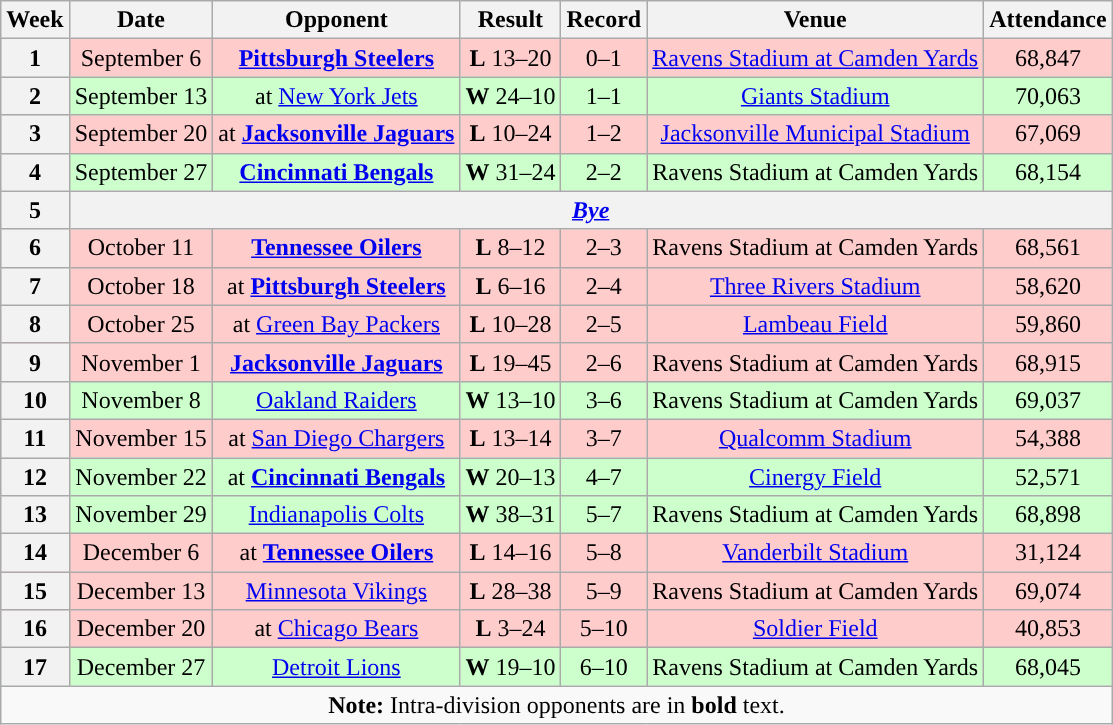<table class="wikitable" style="text-align:center">
<tr>
<th>Week</th>
<th>Date</th>
<th>Opponent</th>
<th>Result</th>
<th>Record</th>
<th>Venue</th>
<th>Attendance</th>
</tr>
<tr style="background:#fcc">
<th>1</th>
<td>September 6</td>
<td><strong><a href='#'>Pittsburgh Steelers</a></strong></td>
<td><strong>L</strong> 13–20</td>
<td>0–1</td>
<td><a href='#'>Ravens Stadium at Camden Yards</a></td>
<td>68,847</td>
</tr>
<tr style="background:#cfc">
<th>2</th>
<td>September 13</td>
<td>at <a href='#'>New York Jets</a></td>
<td><strong>W</strong> 24–10</td>
<td>1–1</td>
<td><a href='#'>Giants Stadium</a></td>
<td>70,063</td>
</tr>
<tr style="background:#fcc">
<th>3</th>
<td>September 20</td>
<td>at <strong><a href='#'>Jacksonville Jaguars</a></strong></td>
<td><strong>L</strong> 10–24</td>
<td>1–2</td>
<td><a href='#'>Jacksonville Municipal Stadium</a></td>
<td>67,069</td>
</tr>
<tr style="background:#cfc">
<th>4</th>
<td>September 27</td>
<td><strong><a href='#'>Cincinnati Bengals</a></strong></td>
<td><strong>W</strong> 31–24</td>
<td>2–2</td>
<td>Ravens Stadium at Camden Yards</td>
<td>68,154</td>
</tr>
<tr>
<th>5</th>
<th colspan="6"><em><a href='#'>Bye</a></em></th>
</tr>
<tr style="background:#fcc">
<th>6</th>
<td>October 11</td>
<td><strong><a href='#'>Tennessee Oilers</a></strong></td>
<td><strong>L</strong> 8–12</td>
<td>2–3</td>
<td>Ravens Stadium at Camden Yards</td>
<td>68,561</td>
</tr>
<tr style="background:#fcc">
<th>7</th>
<td>October 18</td>
<td>at <strong><a href='#'>Pittsburgh Steelers</a></strong></td>
<td><strong>L</strong> 6–16</td>
<td>2–4</td>
<td><a href='#'>Three Rivers Stadium</a></td>
<td>58,620</td>
</tr>
<tr style="background:#fcc">
<th>8</th>
<td>October 25</td>
<td>at <a href='#'>Green Bay Packers</a></td>
<td><strong>L</strong> 10–28</td>
<td>2–5</td>
<td><a href='#'>Lambeau Field</a></td>
<td>59,860</td>
</tr>
<tr style="background:#fcc">
<th>9</th>
<td>November 1</td>
<td><strong><a href='#'>Jacksonville Jaguars</a></strong></td>
<td><strong>L</strong> 19–45</td>
<td>2–6</td>
<td>Ravens Stadium at Camden Yards</td>
<td>68,915</td>
</tr>
<tr style="background:#cfc">
<th>10</th>
<td>November 8</td>
<td><a href='#'>Oakland Raiders</a></td>
<td><strong>W</strong> 13–10</td>
<td>3–6</td>
<td>Ravens Stadium at Camden Yards</td>
<td>69,037</td>
</tr>
<tr style="background:#fcc">
<th>11</th>
<td>November 15</td>
<td>at <a href='#'>San Diego Chargers</a></td>
<td><strong>L</strong> 13–14</td>
<td>3–7</td>
<td><a href='#'>Qualcomm Stadium</a></td>
<td>54,388</td>
</tr>
<tr style="background:#cfc">
<th>12</th>
<td>November 22</td>
<td>at <strong><a href='#'>Cincinnati Bengals</a></strong></td>
<td><strong>W</strong> 20–13</td>
<td>4–7</td>
<td><a href='#'>Cinergy Field</a></td>
<td>52,571</td>
</tr>
<tr style="background:#cfc">
<th>13</th>
<td>November 29</td>
<td><a href='#'>Indianapolis Colts</a></td>
<td><strong>W</strong> 38–31</td>
<td>5–7</td>
<td>Ravens Stadium at Camden Yards</td>
<td>68,898</td>
</tr>
<tr style="background:#fcc">
<th>14</th>
<td>December 6</td>
<td>at <strong><a href='#'>Tennessee Oilers</a></strong></td>
<td><strong>L</strong> 14–16</td>
<td>5–8</td>
<td><a href='#'>Vanderbilt Stadium</a></td>
<td>31,124</td>
</tr>
<tr style="background:#fcc">
<th>15</th>
<td>December 13</td>
<td><a href='#'>Minnesota Vikings</a></td>
<td><strong>L</strong> 28–38</td>
<td>5–9</td>
<td>Ravens Stadium at Camden Yards</td>
<td>69,074</td>
</tr>
<tr style="background:#fcc">
<th>16</th>
<td>December 20</td>
<td>at <a href='#'>Chicago Bears</a></td>
<td><strong>L</strong> 3–24</td>
<td>5–10</td>
<td><a href='#'>Soldier Field</a></td>
<td>40,853</td>
</tr>
<tr style="background:#cfc">
<th>17</th>
<td>December 27</td>
<td><a href='#'>Detroit Lions</a></td>
<td><strong>W</strong> 19–10</td>
<td>6–10</td>
<td>Ravens Stadium at Camden Yards</td>
<td>68,045</td>
</tr>
<tr>
<td colspan="7"><strong>Note:</strong> Intra-division opponents are in <strong>bold</strong> text.</td>
</tr>
</table>
